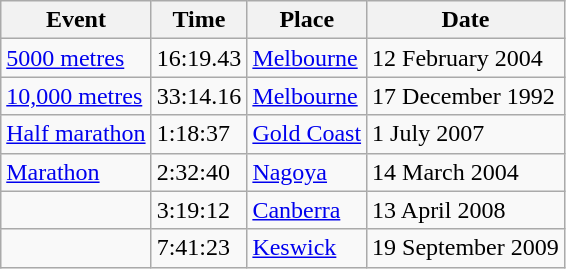<table class="wikitable">
<tr>
<th>Event</th>
<th>Time</th>
<th>Place</th>
<th>Date</th>
</tr>
<tr>
<td><a href='#'>5000 metres</a></td>
<td>16:19.43</td>
<td><a href='#'>Melbourne</a></td>
<td>12 February 2004</td>
</tr>
<tr>
<td><a href='#'>10,000 metres</a></td>
<td>33:14.16</td>
<td><a href='#'>Melbourne</a></td>
<td>17 December 1992</td>
</tr>
<tr>
<td><a href='#'>Half marathon</a></td>
<td>1:18:37</td>
<td><a href='#'>Gold Coast</a></td>
<td>1 July 2007</td>
</tr>
<tr>
<td><a href='#'>Marathon</a></td>
<td>2:32:40</td>
<td><a href='#'>Nagoya</a></td>
<td>14 March 2004</td>
</tr>
<tr>
<td></td>
<td>3:19:12</td>
<td><a href='#'>Canberra</a></td>
<td>13 April 2008</td>
</tr>
<tr>
<td></td>
<td>7:41:23</td>
<td><a href='#'>Keswick</a></td>
<td>19 September 2009</td>
</tr>
</table>
